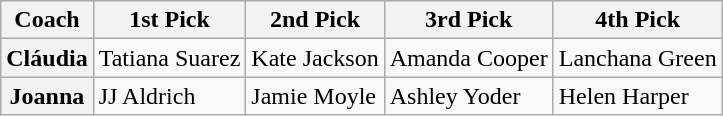<table class="wikitable">
<tr>
<th>Coach</th>
<th>1st Pick</th>
<th>2nd Pick</th>
<th>3rd Pick</th>
<th>4th Pick</th>
</tr>
<tr>
<th>Cláudia</th>
<td>Tatiana Suarez</td>
<td>Kate Jackson</td>
<td>Amanda Cooper</td>
<td>Lanchana Green</td>
</tr>
<tr>
<th>Joanna</th>
<td>JJ Aldrich</td>
<td>Jamie Moyle</td>
<td>Ashley Yoder</td>
<td>Helen Harper</td>
</tr>
</table>
